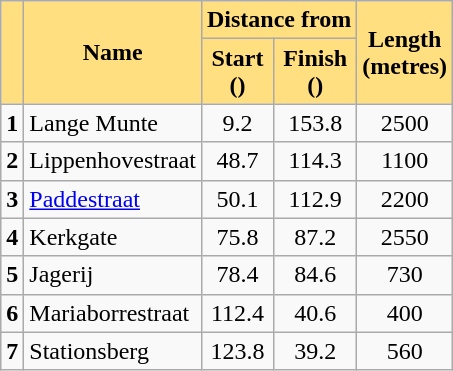<table class="wikitable plainrowheaders" style="text-align:center;">
<tr>
<th scope=col style="background-color:#FFDF80;" rowspan=2></th>
<th scope=col style="background-color:#FFDF80;" rowspan=2>Name</th>
<th scope=col style="background-color:#FFDF80;" colspan=2>Distance from</th>
<th scope=col style="background-color:#FFDF80;" rowspan=2>Length<br>(metres)</th>
</tr>
<tr>
<th scope=col style="background-color:#FFDF80;">Start<br>()</th>
<th scope=col style="background-color:#FFDF80;">Finish<br>()</th>
</tr>
<tr>
<td><strong>1</strong></td>
<td align="left">Lange Munte</td>
<td align="center">9.2</td>
<td align="center">153.8</td>
<td align="center">2500</td>
</tr>
<tr>
<td><strong>2</strong></td>
<td align="left">Lippenhovestraat</td>
<td align="center">48.7</td>
<td align="center">114.3</td>
<td align="center">1100</td>
</tr>
<tr>
<td><strong>3</strong></td>
<td align="left"><a href='#'>Paddestraat</a></td>
<td align="center">50.1</td>
<td align="center">112.9</td>
<td align="center">2200</td>
</tr>
<tr>
<td><strong>4</strong></td>
<td align="left">Kerkgate</td>
<td align="center">75.8</td>
<td align="center">87.2</td>
<td align="center">2550</td>
</tr>
<tr>
<td><strong>5</strong></td>
<td align="left">Jagerij</td>
<td align="center">78.4</td>
<td align="center">84.6</td>
<td align="center">730</td>
</tr>
<tr>
<td><strong>6</strong></td>
<td align="left">Mariaborrestraat</td>
<td align="center">112.4</td>
<td align="center">40.6</td>
<td align="center">400</td>
</tr>
<tr>
<td><strong>7</strong></td>
<td align="left">Stationsberg</td>
<td align="center">123.8</td>
<td align="center">39.2</td>
<td align="center">560</td>
</tr>
</table>
